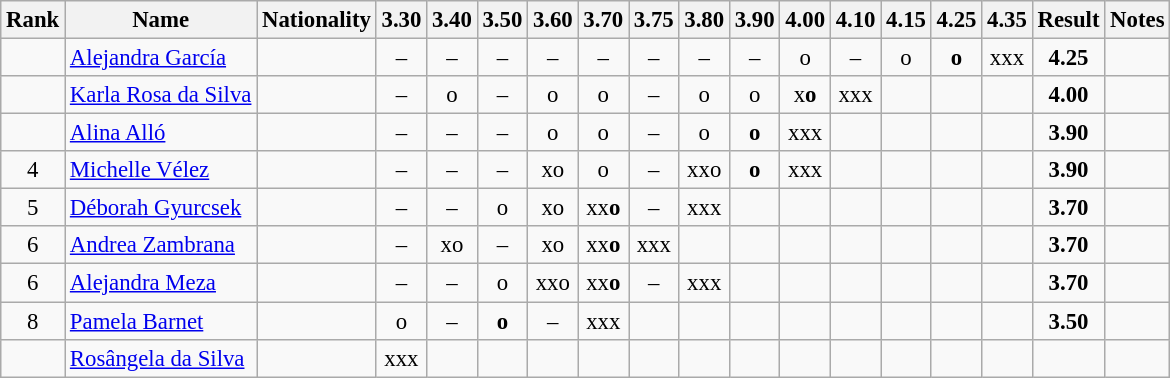<table class="wikitable sortable" style="text-align:center;font-size:95%">
<tr>
<th>Rank</th>
<th>Name</th>
<th>Nationality</th>
<th>3.30</th>
<th>3.40</th>
<th>3.50</th>
<th>3.60</th>
<th>3.70</th>
<th>3.75</th>
<th>3.80</th>
<th>3.90</th>
<th>4.00</th>
<th>4.10</th>
<th>4.15</th>
<th>4.25</th>
<th>4.35</th>
<th>Result</th>
<th>Notes</th>
</tr>
<tr>
<td></td>
<td align=left><a href='#'>Alejandra García</a></td>
<td align=left></td>
<td>–</td>
<td>–</td>
<td>–</td>
<td>–</td>
<td>–</td>
<td>–</td>
<td>–</td>
<td>–</td>
<td>o</td>
<td>–</td>
<td>o</td>
<td><strong>o</strong></td>
<td>xxx</td>
<td><strong>4.25</strong></td>
<td></td>
</tr>
<tr>
<td></td>
<td align=left><a href='#'>Karla Rosa da Silva</a></td>
<td align=left></td>
<td>–</td>
<td>o</td>
<td>–</td>
<td>o</td>
<td>o</td>
<td>–</td>
<td>o</td>
<td>o</td>
<td>x<strong>o</strong></td>
<td>xxx</td>
<td></td>
<td></td>
<td></td>
<td><strong>4.00</strong></td>
<td></td>
</tr>
<tr>
<td></td>
<td align=left><a href='#'>Alina Alló</a></td>
<td align=left></td>
<td>–</td>
<td>–</td>
<td>–</td>
<td>o</td>
<td>o</td>
<td>–</td>
<td>o</td>
<td><strong>o</strong></td>
<td>xxx</td>
<td></td>
<td></td>
<td></td>
<td></td>
<td><strong>3.90</strong></td>
<td></td>
</tr>
<tr>
<td>4</td>
<td align=left><a href='#'>Michelle Vélez</a></td>
<td align=left></td>
<td>–</td>
<td>–</td>
<td>–</td>
<td>xo</td>
<td>o</td>
<td>–</td>
<td>xxo</td>
<td><strong>o</strong></td>
<td>xxx</td>
<td></td>
<td></td>
<td></td>
<td></td>
<td><strong>3.90</strong></td>
<td></td>
</tr>
<tr>
<td>5</td>
<td align=left><a href='#'>Déborah Gyurcsek</a></td>
<td align=left></td>
<td>–</td>
<td>–</td>
<td>o</td>
<td>xo</td>
<td>xx<strong>o</strong></td>
<td>–</td>
<td>xxx</td>
<td></td>
<td></td>
<td></td>
<td></td>
<td></td>
<td></td>
<td><strong>3.70</strong></td>
<td></td>
</tr>
<tr>
<td>6</td>
<td align=left><a href='#'>Andrea Zambrana</a></td>
<td align=left></td>
<td>–</td>
<td>xo</td>
<td>–</td>
<td>xo</td>
<td>xx<strong>o</strong></td>
<td>xxx</td>
<td></td>
<td></td>
<td></td>
<td></td>
<td></td>
<td></td>
<td></td>
<td><strong>3.70</strong></td>
<td></td>
</tr>
<tr>
<td>6</td>
<td align=left><a href='#'>Alejandra Meza</a></td>
<td align=left></td>
<td>–</td>
<td>–</td>
<td>o</td>
<td>xxo</td>
<td>xx<strong>o</strong></td>
<td>–</td>
<td>xxx</td>
<td></td>
<td></td>
<td></td>
<td></td>
<td></td>
<td></td>
<td><strong>3.70</strong></td>
<td></td>
</tr>
<tr>
<td>8</td>
<td align=left><a href='#'>Pamela Barnet</a></td>
<td align=left></td>
<td>o</td>
<td>–</td>
<td><strong>o</strong></td>
<td>–</td>
<td>xxx</td>
<td></td>
<td></td>
<td></td>
<td></td>
<td></td>
<td></td>
<td></td>
<td></td>
<td><strong>3.50</strong></td>
<td></td>
</tr>
<tr>
<td></td>
<td align=left><a href='#'>Rosângela da Silva</a></td>
<td align=left></td>
<td>xxx</td>
<td></td>
<td></td>
<td></td>
<td></td>
<td></td>
<td></td>
<td></td>
<td></td>
<td></td>
<td></td>
<td></td>
<td></td>
<td><strong></strong></td>
<td></td>
</tr>
</table>
